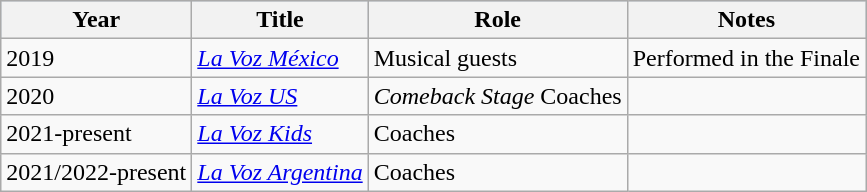<table class="wikitable">
<tr style="background:#b0c4de; text-align:center;">
<th>Year</th>
<th>Title</th>
<th>Role</th>
<th>Notes</th>
</tr>
<tr>
<td>2019</td>
<td><em><a href='#'>La Voz México</a></em></td>
<td>Musical guests</td>
<td>Performed in the Finale</td>
</tr>
<tr>
<td>2020</td>
<td rowspan="1"><em><a href='#'>La Voz US</a></em></td>
<td><em>Comeback Stage</em> Coaches</td>
<td></td>
</tr>
<tr>
<td>2021-present</td>
<td><em><a href='#'>La Voz Kids</a></em></td>
<td>Coaches</td>
<td></td>
</tr>
<tr>
<td>2021/2022-present</td>
<td><em><a href='#'>La Voz Argentina</a></em></td>
<td>Coaches</td>
<td></td>
</tr>
</table>
